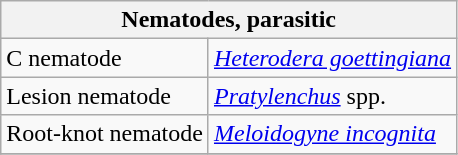<table class="wikitable" style="clear">
<tr>
<th colspan=2><strong>Nematodes, parasitic</strong><br></th>
</tr>
<tr>
<td>C nematode</td>
<td><em><a href='#'>Heterodera goettingiana</a></em></td>
</tr>
<tr>
<td>Lesion nematode</td>
<td><em><a href='#'>Pratylenchus</a></em> spp.</td>
</tr>
<tr>
<td>Root-knot nematode</td>
<td><em><a href='#'>Meloidogyne incognita</a></em></td>
</tr>
<tr>
</tr>
</table>
